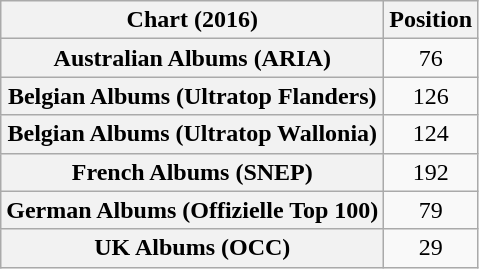<table class="wikitable sortable plainrowheaders" style="text-align:center">
<tr>
<th scope="col">Chart (2016)</th>
<th scope="col">Position</th>
</tr>
<tr>
<th scope="row">Australian Albums (ARIA)</th>
<td>76</td>
</tr>
<tr>
<th scope="row">Belgian Albums (Ultratop Flanders)</th>
<td>126</td>
</tr>
<tr>
<th scope="row">Belgian Albums (Ultratop Wallonia)</th>
<td>124</td>
</tr>
<tr>
<th scope="row">French Albums (SNEP)</th>
<td>192</td>
</tr>
<tr>
<th scope="row">German Albums (Offizielle Top 100)</th>
<td>79</td>
</tr>
<tr>
<th scope="row">UK Albums (OCC)</th>
<td>29</td>
</tr>
</table>
